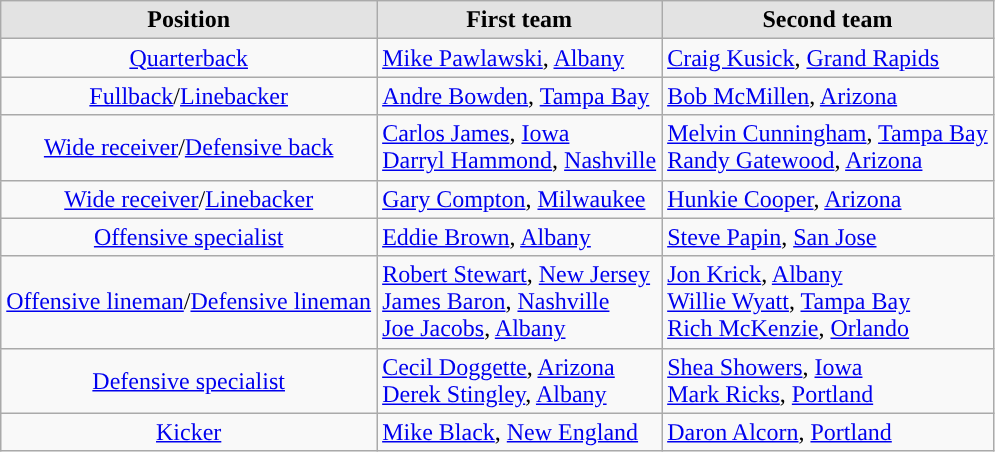<table class="wikitable">
<tr>
<th style="background:#e3e3e3;">Position</th>
<th style="background:#e3e3e3;">First team</th>
<th style="background:#e3e3e3;">Second team</th>
</tr>
<tr>
<td align=center><a href='#'>Quarterback</a></td>
<td><a href='#'>Mike Pawlawski</a>, <a href='#'>Albany</a></td>
<td><a href='#'>Craig Kusick</a>, <a href='#'>Grand Rapids</a></td>
</tr>
<tr>
<td align=center><a href='#'>Fullback</a>/<a href='#'>Linebacker</a></td>
<td><a href='#'>Andre Bowden</a>, <a href='#'>Tampa Bay</a></td>
<td><a href='#'>Bob McMillen</a>, <a href='#'>Arizona</a></td>
</tr>
<tr>
<td align=center><a href='#'>Wide receiver</a>/<a href='#'>Defensive back</a></td>
<td><a href='#'>Carlos James</a>, <a href='#'>Iowa</a><br><a href='#'>Darryl Hammond</a>, <a href='#'>Nashville</a></td>
<td><a href='#'>Melvin Cunningham</a>, <a href='#'>Tampa Bay</a><br><a href='#'>Randy Gatewood</a>, <a href='#'>Arizona</a></td>
</tr>
<tr>
<td align=center><a href='#'>Wide receiver</a>/<a href='#'>Linebacker</a></td>
<td><a href='#'>Gary Compton</a>, <a href='#'>Milwaukee</a></td>
<td><a href='#'>Hunkie Cooper</a>, <a href='#'>Arizona</a></td>
</tr>
<tr>
<td align=center><a href='#'>Offensive specialist</a></td>
<td><a href='#'>Eddie Brown</a>, <a href='#'>Albany</a></td>
<td><a href='#'>Steve Papin</a>, <a href='#'>San Jose</a></td>
</tr>
<tr>
<td align=center><a href='#'>Offensive lineman</a>/<a href='#'>Defensive lineman</a></td>
<td><a href='#'>Robert Stewart</a>, <a href='#'>New Jersey</a><br><a href='#'>James Baron</a>, <a href='#'>Nashville</a><br><a href='#'>Joe Jacobs</a>, <a href='#'>Albany</a></td>
<td><a href='#'>Jon Krick</a>, <a href='#'>Albany</a><br><a href='#'>Willie Wyatt</a>, <a href='#'>Tampa Bay</a><br><a href='#'>Rich McKenzie</a>, <a href='#'>Orlando</a></td>
</tr>
<tr>
<td align=center><a href='#'>Defensive specialist</a></td>
<td><a href='#'>Cecil Doggette</a>, <a href='#'>Arizona</a><br><a href='#'>Derek Stingley</a>, <a href='#'>Albany</a></td>
<td><a href='#'>Shea Showers</a>, <a href='#'>Iowa</a><br><a href='#'>Mark Ricks</a>, <a href='#'>Portland</a></td>
</tr>
<tr>
<td align=center><a href='#'>Kicker</a></td>
<td><a href='#'>Mike Black</a>, <a href='#'>New England</a></td>
<td><a href='#'>Daron Alcorn</a>, <a href='#'>Portland</a></td>
</tr>
</table>
